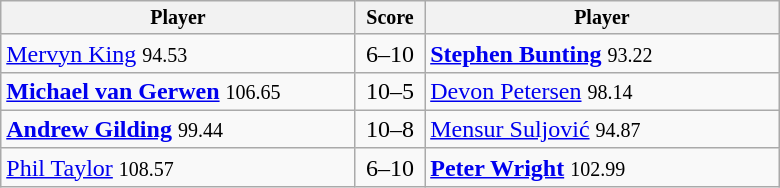<table class="wikitable">
<tr style="font-size:10pt;font-weight:bold">
<th width=230px>Player</th>
<th width=40px>Score</th>
<th width=230px>Player</th>
</tr>
<tr>
<td> <a href='#'>Mervyn King</a> <small><span>94.53</span></small></td>
<td align=center>6–10</td>
<td> <strong><a href='#'>Stephen Bunting</a></strong> <small><span>93.22</span></small></td>
</tr>
<tr>
<td> <strong><a href='#'>Michael van Gerwen</a></strong> <small><span>106.65</span></small></td>
<td align=center>10–5</td>
<td> <a href='#'>Devon Petersen</a> <small><span>98.14</span></small></td>
</tr>
<tr>
<td> <strong><a href='#'>Andrew Gilding</a></strong> <small><span>99.44</span></small></td>
<td align=center>10–8</td>
<td> <a href='#'>Mensur Suljović</a> <small><span>94.87</span></small></td>
</tr>
<tr>
<td> <a href='#'>Phil Taylor</a> <small><span>108.57</span></small></td>
<td align=center>6–10</td>
<td> <strong><a href='#'>Peter Wright</a></strong> <small><span>102.99</span></small></td>
</tr>
</table>
